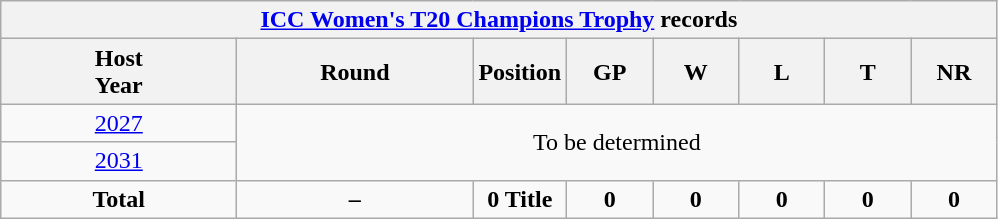<table class="wikitable" style="text-align: center; width=900px;">
<tr>
<th colspan=9><a href='#'>ICC Women's T20 Champions Trophy</a> records</th>
</tr>
<tr>
<th width=150>Host<br>Year</th>
<th width=150>Round</th>
<th width=50>Position</th>
<th width=50>GP</th>
<th width=50>W</th>
<th width=50>L</th>
<th width=50>T</th>
<th width=50>NR</th>
</tr>
<tr>
<td> <a href='#'>2027</a></td>
<td colspan=8 rowspan=2>To be determined</td>
</tr>
<tr>
<td> <a href='#'>2031</a></td>
</tr>
<tr>
<td><strong>Total</strong></td>
<td><strong>–</strong></td>
<td><strong>0 Title</strong></td>
<td><strong>0</strong></td>
<td><strong>0</strong></td>
<td><strong>0</strong></td>
<td><strong>0</strong></td>
<td><strong>0</strong></td>
</tr>
</table>
